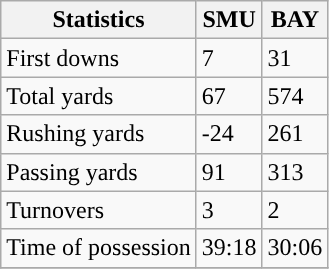<table class="wikitable">
<tr>
<th>Statistics</th>
<th>SMU</th>
<th>BAY</th>
</tr>
<tr>
<td>First downs</td>
<td>7</td>
<td>31</td>
</tr>
<tr>
<td>Total yards</td>
<td>67</td>
<td>574</td>
</tr>
<tr>
<td>Rushing yards</td>
<td>-24</td>
<td>261</td>
</tr>
<tr>
<td>Passing yards</td>
<td>91</td>
<td>313</td>
</tr>
<tr>
<td>Turnovers</td>
<td>3</td>
<td>2</td>
</tr>
<tr>
<td>Time of possession</td>
<td>39:18</td>
<td>30:06</td>
</tr>
<tr>
</tr>
</table>
